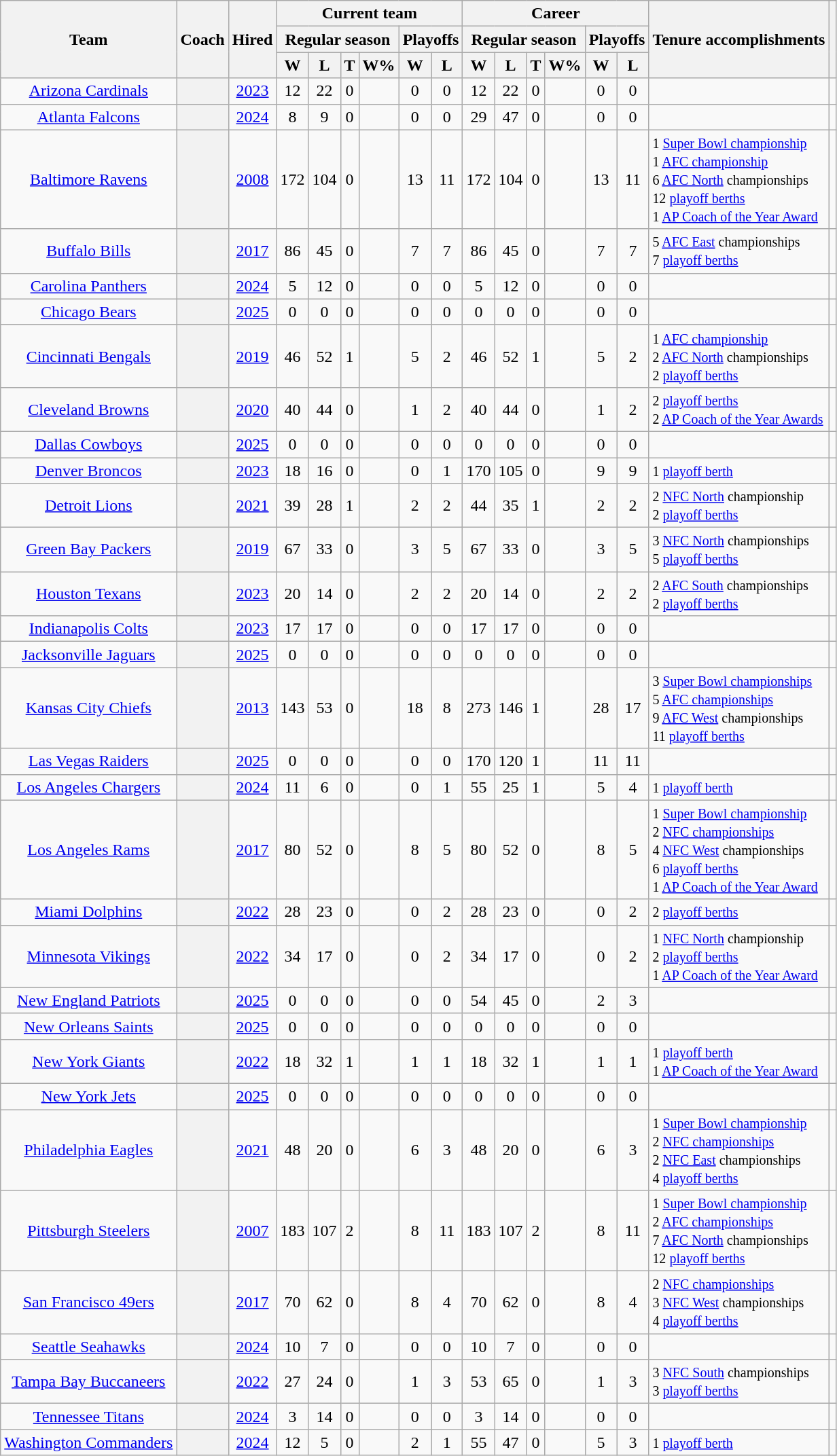<table class="wikitable sortable sticky-header" style="text-align:center">
<tr>
<th rowspan="3">Team</th>
<th rowspan="3">Coach</th>
<th rowspan="3">Hired</th>
<th colspan="6">Current team</th>
<th colspan="6">Career</th>
<th rowspan="3" class="unsortable">Tenure accomplishments</th>
<th rowspan="3" class="unsortable"></th>
</tr>
<tr>
<th colspan="4">Regular season</th>
<th colspan="2">Playoffs</th>
<th colspan="4">Regular season</th>
<th colspan="2">Playoffs</th>
</tr>
<tr>
<th>W</th>
<th>L</th>
<th>T</th>
<th>W%</th>
<th>W</th>
<th>L</th>
<th>W</th>
<th>L</th>
<th>T</th>
<th>W%</th>
<th>W</th>
<th>L</th>
</tr>
<tr>
<td><a href='#'>Arizona Cardinals</a></td>
<th scope="row"></th>
<td><a href='#'>2023</a></td>
<td>12</td>
<td>22</td>
<td>0</td>
<td></td>
<td>0</td>
<td>0</td>
<td>12</td>
<td>22</td>
<td>0</td>
<td></td>
<td>0</td>
<td>0</td>
<td align="left"></td>
<td></td>
</tr>
<tr>
<td><a href='#'>Atlanta Falcons</a></td>
<th scope="row"></th>
<td><a href='#'>2024</a></td>
<td>8</td>
<td>9</td>
<td>0</td>
<td></td>
<td>0</td>
<td>0</td>
<td>29</td>
<td>47</td>
<td>0</td>
<td></td>
<td>0</td>
<td>0</td>
<td align="left"></td>
<td></td>
</tr>
<tr>
<td><a href='#'>Baltimore Ravens</a></td>
<th scope="row"></th>
<td><a href='#'>2008</a></td>
<td>172</td>
<td>104</td>
<td>0</td>
<td></td>
<td>13</td>
<td>11</td>
<td>172</td>
<td>104</td>
<td>0</td>
<td></td>
<td>13</td>
<td>11</td>
<td align="left"><small>1 <a href='#'>Super Bowl championship</a><br>1 <a href='#'>AFC championship</a> <br>6 <a href='#'>AFC North</a> championships <br>12 <a href='#'>playoff berths</a><br>1 <a href='#'>AP Coach of the Year Award</a></small></td>
<td></td>
</tr>
<tr>
<td><a href='#'>Buffalo Bills</a></td>
<th scope="row"></th>
<td><a href='#'>2017</a></td>
<td>86</td>
<td>45</td>
<td>0</td>
<td></td>
<td>7</td>
<td>7</td>
<td>86</td>
<td>45</td>
<td>0</td>
<td></td>
<td>7</td>
<td>7</td>
<td align="left"><small>5 <a href='#'>AFC East</a> championships <br>7 <a href='#'>playoff berths</a></small></td>
<td></td>
</tr>
<tr>
<td><a href='#'>Carolina Panthers</a></td>
<th scope="row"></th>
<td><a href='#'>2024</a></td>
<td>5</td>
<td>12</td>
<td>0</td>
<td></td>
<td>0</td>
<td>0</td>
<td>5</td>
<td>12</td>
<td>0</td>
<td></td>
<td>0</td>
<td>0</td>
<td align="left"></td>
<td></td>
</tr>
<tr>
<td><a href='#'>Chicago Bears</a></td>
<th scope="row"></th>
<td><a href='#'>2025</a></td>
<td>0</td>
<td>0</td>
<td>0</td>
<td></td>
<td>0</td>
<td>0</td>
<td>0</td>
<td>0</td>
<td>0</td>
<td></td>
<td>0</td>
<td>0</td>
<td align="left"></td>
<td></td>
</tr>
<tr>
<td><a href='#'>Cincinnati Bengals</a></td>
<th scope="row"></th>
<td><a href='#'>2019</a></td>
<td>46</td>
<td>52</td>
<td>1</td>
<td></td>
<td>5</td>
<td>2</td>
<td>46</td>
<td>52</td>
<td>1</td>
<td></td>
<td>5</td>
<td>2</td>
<td align="left"><small>1 <a href='#'>AFC championship</a> <br>2 <a href='#'>AFC North</a> championships<br>2 <a href='#'>playoff berths</a></small></td>
<td></td>
</tr>
<tr>
<td><a href='#'>Cleveland Browns</a></td>
<th scope="row"></th>
<td><a href='#'>2020</a></td>
<td>40</td>
<td>44</td>
<td>0</td>
<td></td>
<td>1</td>
<td>2</td>
<td>40</td>
<td>44</td>
<td>0</td>
<td></td>
<td>1</td>
<td>2</td>
<td align="left"><small>2 <a href='#'>playoff berths</a><br>2 <a href='#'>AP Coach of the Year Awards</a></small></td>
<td></td>
</tr>
<tr>
<td><a href='#'>Dallas Cowboys</a></td>
<th scope="row"></th>
<td><a href='#'>2025</a></td>
<td>0</td>
<td>0</td>
<td>0</td>
<td></td>
<td>0</td>
<td>0</td>
<td>0</td>
<td>0</td>
<td>0</td>
<td></td>
<td>0</td>
<td>0</td>
<td align="left"></td>
<td></td>
</tr>
<tr>
<td><a href='#'>Denver Broncos</a></td>
<th scope="row"></th>
<td><a href='#'>2023</a></td>
<td>18</td>
<td>16</td>
<td>0</td>
<td></td>
<td>0</td>
<td>1</td>
<td>170</td>
<td>105</td>
<td>0</td>
<td></td>
<td>9</td>
<td>9</td>
<td align="left"><small>1 <a href='#'>playoff berth</a></small></td>
<td></td>
</tr>
<tr>
<td><a href='#'>Detroit Lions</a></td>
<th scope="row"></th>
<td><a href='#'>2021</a></td>
<td>39</td>
<td>28</td>
<td>1</td>
<td></td>
<td>2</td>
<td>2</td>
<td>44</td>
<td>35</td>
<td>1</td>
<td></td>
<td>2</td>
<td>2</td>
<td align="left"><small>2 <a href='#'>NFC North</a> championship<br>2 <a href='#'>playoff berths</a></small></td>
<td></td>
</tr>
<tr>
<td><a href='#'>Green Bay Packers</a></td>
<th scope="row"></th>
<td><a href='#'>2019</a></td>
<td>67</td>
<td>33</td>
<td>0</td>
<td></td>
<td>3</td>
<td>5</td>
<td>67</td>
<td>33</td>
<td>0</td>
<td></td>
<td>3</td>
<td>5</td>
<td align="left"><small>3 <a href='#'>NFC North</a> championships<br>5 <a href='#'>playoff berths</a></small></td>
<td></td>
</tr>
<tr>
<td><a href='#'>Houston Texans</a></td>
<th scope="row"></th>
<td><a href='#'>2023</a></td>
<td>20</td>
<td>14</td>
<td>0</td>
<td></td>
<td>2</td>
<td>2</td>
<td>20</td>
<td>14</td>
<td>0</td>
<td></td>
<td>2</td>
<td>2</td>
<td align="left"><small>2 <a href='#'>AFC South</a> championships<br>2 <a href='#'>playoff berths</a></small></td>
<td></td>
</tr>
<tr>
<td><a href='#'>Indianapolis Colts</a></td>
<th scope="row"></th>
<td><a href='#'>2023</a></td>
<td>17</td>
<td>17</td>
<td>0</td>
<td></td>
<td>0</td>
<td>0</td>
<td>17</td>
<td>17</td>
<td>0</td>
<td></td>
<td>0</td>
<td>0</td>
<td align="left"></td>
<td></td>
</tr>
<tr>
<td><a href='#'>Jacksonville Jaguars</a></td>
<th scope="row"></th>
<td><a href='#'>2025</a></td>
<td>0</td>
<td>0</td>
<td>0</td>
<td></td>
<td>0</td>
<td>0</td>
<td>0</td>
<td>0</td>
<td>0</td>
<td></td>
<td>0</td>
<td>0</td>
<td align="left"></td>
<td></td>
</tr>
<tr>
<td><a href='#'>Kansas City Chiefs</a></td>
<th scope="row"></th>
<td><a href='#'>2013</a></td>
<td>143</td>
<td>53</td>
<td>0</td>
<td></td>
<td>18</td>
<td>8</td>
<td>273</td>
<td>146</td>
<td>1</td>
<td></td>
<td>28</td>
<td>17</td>
<td align="left"><small>3 <a href='#'>Super Bowl championships</a><br>5 <a href='#'>AFC championships</a><br>9 <a href='#'>AFC West</a> championships<br>11 <a href='#'>playoff berths</a></small></td>
<td></td>
</tr>
<tr>
<td><a href='#'>Las Vegas Raiders</a></td>
<th scope="row"></th>
<td><a href='#'>2025</a></td>
<td>0</td>
<td>0</td>
<td>0</td>
<td></td>
<td>0</td>
<td>0</td>
<td>170</td>
<td>120</td>
<td>1</td>
<td></td>
<td>11</td>
<td>11</td>
<td align="left"></td>
<td></td>
</tr>
<tr>
<td><a href='#'>Los Angeles Chargers</a></td>
<th scope="row"></th>
<td><a href='#'>2024</a></td>
<td>11</td>
<td>6</td>
<td>0</td>
<td></td>
<td>0</td>
<td>1</td>
<td>55</td>
<td>25</td>
<td>1</td>
<td></td>
<td>5</td>
<td>4</td>
<td align="left"><small>1 <a href='#'>playoff berth</a></small></td>
<td></td>
</tr>
<tr>
<td><a href='#'>Los Angeles Rams</a></td>
<th scope="row"></th>
<td><a href='#'>2017</a></td>
<td>80</td>
<td>52</td>
<td>0</td>
<td></td>
<td>8</td>
<td>5</td>
<td>80</td>
<td>52</td>
<td>0</td>
<td></td>
<td>8</td>
<td>5</td>
<td align="left"><small>1 <a href='#'>Super Bowl championship</a><br>2 <a href='#'>NFC championships</a> <br>4 <a href='#'>NFC West</a> championships<br>6 <a href='#'>playoff berths</a><br>1 <a href='#'>AP Coach of the Year Award</a></small></td>
<td></td>
</tr>
<tr>
<td><a href='#'>Miami Dolphins</a></td>
<th scope="row"></th>
<td><a href='#'>2022</a></td>
<td>28</td>
<td>23</td>
<td>0</td>
<td></td>
<td>0</td>
<td>2</td>
<td>28</td>
<td>23</td>
<td>0</td>
<td></td>
<td>0</td>
<td>2</td>
<td align="left"><small>2 <a href='#'>playoff berths</a></small></td>
<td></td>
</tr>
<tr>
<td><a href='#'>Minnesota Vikings</a></td>
<th scope="row"></th>
<td><a href='#'>2022</a></td>
<td>34</td>
<td>17</td>
<td>0</td>
<td></td>
<td>0</td>
<td>2</td>
<td>34</td>
<td>17</td>
<td>0</td>
<td></td>
<td>0</td>
<td>2</td>
<td align="left"><small>1 <a href='#'>NFC North</a> championship<br>2 <a href='#'>playoff berths</a><br>1 <a href='#'>AP Coach of the Year Award</a></small></td>
<td></td>
</tr>
<tr>
<td><a href='#'>New England Patriots</a></td>
<th scope="row"></th>
<td><a href='#'>2025</a></td>
<td>0</td>
<td>0</td>
<td>0</td>
<td></td>
<td>0</td>
<td>0</td>
<td>54</td>
<td>45</td>
<td>0</td>
<td></td>
<td>2</td>
<td>3</td>
<td align="left"></td>
<td></td>
</tr>
<tr>
<td><a href='#'>New Orleans Saints</a></td>
<th scope="row"></th>
<td><a href='#'>2025</a></td>
<td>0</td>
<td>0</td>
<td>0</td>
<td></td>
<td>0</td>
<td>0</td>
<td>0</td>
<td>0</td>
<td>0</td>
<td></td>
<td>0</td>
<td>0</td>
<td align="left"></td>
<td></td>
</tr>
<tr>
<td><a href='#'>New York Giants</a></td>
<th scope="row"></th>
<td><a href='#'>2022</a></td>
<td>18</td>
<td>32</td>
<td>1</td>
<td></td>
<td>1</td>
<td>1</td>
<td>18</td>
<td>32</td>
<td>1</td>
<td></td>
<td>1</td>
<td>1</td>
<td align="left"><small>1 <a href='#'>playoff berth</a><br>1 <a href='#'>AP Coach of the Year Award</a></small></td>
<td></td>
</tr>
<tr>
<td><a href='#'>New York Jets</a></td>
<th scope="row"></th>
<td><a href='#'>2025</a></td>
<td>0</td>
<td>0</td>
<td>0</td>
<td></td>
<td>0</td>
<td>0</td>
<td>0</td>
<td>0</td>
<td>0</td>
<td></td>
<td>0</td>
<td>0</td>
<td align="left"></td>
<td></td>
</tr>
<tr>
<td><a href='#'>Philadelphia Eagles</a></td>
<th scope="row"></th>
<td><a href='#'>2021</a></td>
<td>48</td>
<td>20</td>
<td>0</td>
<td></td>
<td>6</td>
<td>3</td>
<td>48</td>
<td>20</td>
<td>0</td>
<td></td>
<td>6</td>
<td>3</td>
<td align="left"><small>1 <a href='#'>Super Bowl championship</a><br>2 <a href='#'>NFC championships</a><br>2 <a href='#'>NFC East</a> championships<br>4 <a href='#'>playoff berths</a></small></td>
<td></td>
</tr>
<tr>
<td><a href='#'>Pittsburgh Steelers</a></td>
<th scope="row"></th>
<td><a href='#'>2007</a></td>
<td>183</td>
<td>107</td>
<td>2</td>
<td></td>
<td>8</td>
<td>11</td>
<td>183</td>
<td>107</td>
<td>2</td>
<td></td>
<td>8</td>
<td>11</td>
<td align="left"><small>1 <a href='#'>Super Bowl championship</a><br>2 <a href='#'>AFC championships</a><br>7 <a href='#'>AFC North</a> championships<br>12 <a href='#'>playoff berths</a></small></td>
<td></td>
</tr>
<tr>
<td><a href='#'>San Francisco 49ers</a></td>
<th scope="row"></th>
<td><a href='#'>2017</a></td>
<td>70</td>
<td>62</td>
<td>0</td>
<td></td>
<td>8</td>
<td>4</td>
<td>70</td>
<td>62</td>
<td>0</td>
<td></td>
<td>8</td>
<td>4</td>
<td align="left"><small>2 <a href='#'>NFC championships</a><br>3 <a href='#'>NFC West</a> championships<br>4 <a href='#'>playoff berths</a></small></td>
<td></td>
</tr>
<tr>
<td><a href='#'>Seattle Seahawks</a></td>
<th scope="row"></th>
<td><a href='#'>2024</a></td>
<td>10</td>
<td>7</td>
<td>0</td>
<td></td>
<td>0</td>
<td>0</td>
<td>10</td>
<td>7</td>
<td>0</td>
<td></td>
<td>0</td>
<td>0</td>
<td align="left"></td>
<td></td>
</tr>
<tr>
<td><a href='#'>Tampa Bay Buccaneers</a></td>
<th scope="row"></th>
<td><a href='#'>2022</a></td>
<td>27</td>
<td>24</td>
<td>0</td>
<td></td>
<td>1</td>
<td>3</td>
<td>53</td>
<td>65</td>
<td>0</td>
<td></td>
<td>1</td>
<td>3</td>
<td align="left"><small>3 <a href='#'>NFC South</a> championships<br>3 <a href='#'>playoff berths</a></small></td>
<td></td>
</tr>
<tr>
<td><a href='#'>Tennessee Titans</a></td>
<th scope="row"></th>
<td><a href='#'>2024</a></td>
<td>3</td>
<td>14</td>
<td>0</td>
<td></td>
<td>0</td>
<td>0</td>
<td>3</td>
<td>14</td>
<td>0</td>
<td></td>
<td>0</td>
<td>0</td>
<td align="left"></td>
<td></td>
</tr>
<tr>
<td><a href='#'>Washington Commanders</a></td>
<th scope="row"></th>
<td><a href='#'>2024</a></td>
<td>12</td>
<td>5</td>
<td>0</td>
<td></td>
<td>2</td>
<td>1</td>
<td>55</td>
<td>47</td>
<td>0</td>
<td></td>
<td>5</td>
<td>3</td>
<td align="left"><small>1 <a href='#'>playoff berth</a></small></td>
<td></td>
</tr>
</table>
